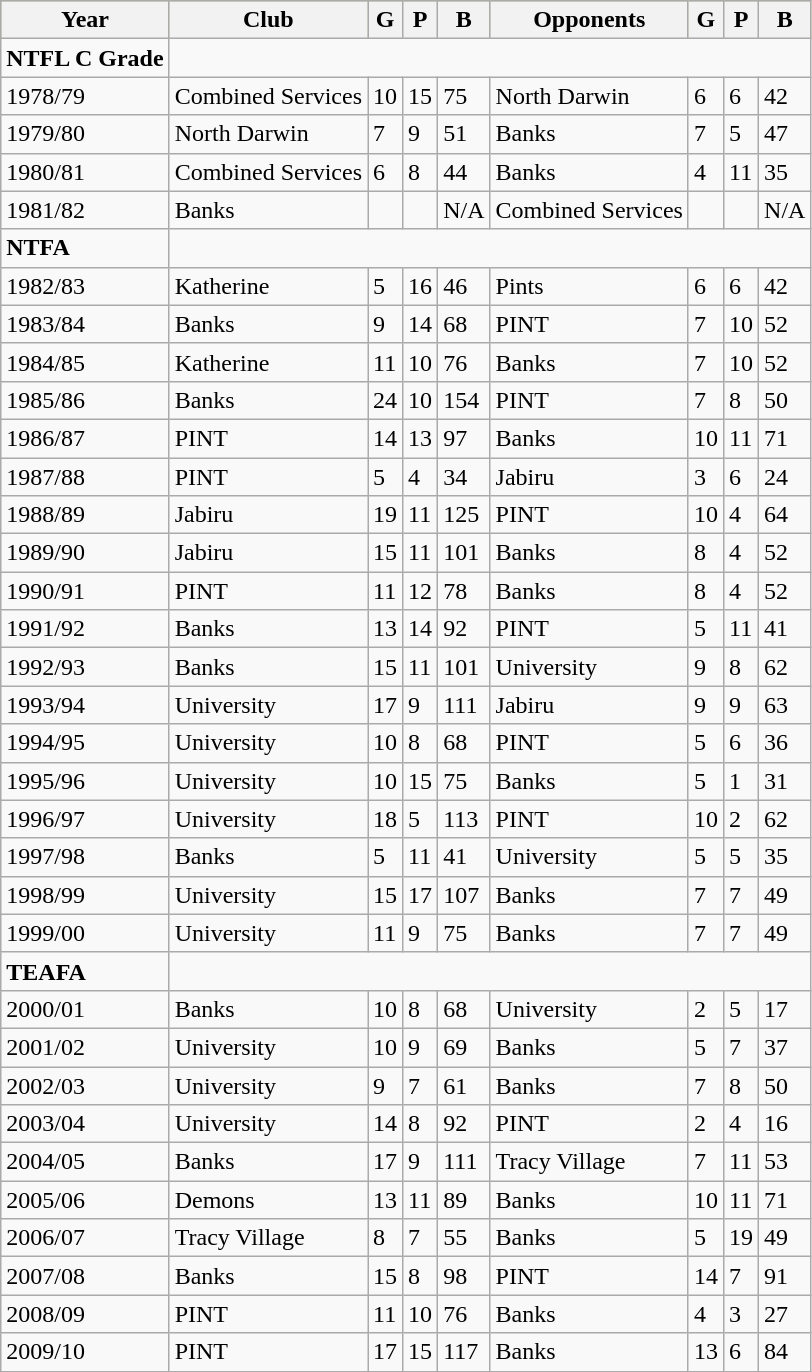<table class="wikitable">
<tr style="background:#bdb76b;"! A Grade>
<th>Year</th>
<th>Club</th>
<th>G</th>
<th>P</th>
<th>B</th>
<th>Opponents</th>
<th>G</th>
<th>P</th>
<th>B</th>
</tr>
<tr>
<td><strong>NTFL C Grade</strong></td>
</tr>
<tr>
<td>1978/79</td>
<td>Combined Services</td>
<td>10</td>
<td>15</td>
<td>75</td>
<td>North Darwin</td>
<td>6</td>
<td>6</td>
<td>42</td>
</tr>
<tr>
<td>1979/80</td>
<td>North Darwin</td>
<td>7</td>
<td>9</td>
<td>51</td>
<td>Banks</td>
<td>7</td>
<td>5</td>
<td>47</td>
</tr>
<tr>
<td>1980/81</td>
<td>Combined Services</td>
<td>6</td>
<td>8</td>
<td>44</td>
<td>Banks</td>
<td>4</td>
<td>11</td>
<td>35</td>
</tr>
<tr>
<td>1981/82</td>
<td>Banks</td>
<td></td>
<td></td>
<td>N/A</td>
<td>Combined Services</td>
<td></td>
<td></td>
<td>N/A</td>
</tr>
<tr>
<td><strong>NTFA</strong></td>
</tr>
<tr>
<td>1982/83</td>
<td>Katherine</td>
<td>5</td>
<td>16</td>
<td>46</td>
<td>Pints</td>
<td>6</td>
<td>6</td>
<td>42</td>
</tr>
<tr>
<td>1983/84</td>
<td>Banks</td>
<td>9</td>
<td>14</td>
<td>68</td>
<td>PINT</td>
<td>7</td>
<td>10</td>
<td>52</td>
</tr>
<tr>
<td>1984/85</td>
<td>Katherine</td>
<td>11</td>
<td>10</td>
<td>76</td>
<td>Banks</td>
<td>7</td>
<td>10</td>
<td>52</td>
</tr>
<tr>
<td>1985/86</td>
<td>Banks</td>
<td>24</td>
<td>10</td>
<td>154</td>
<td>PINT</td>
<td>7</td>
<td>8</td>
<td>50</td>
</tr>
<tr>
<td>1986/87</td>
<td>PINT</td>
<td>14</td>
<td>13</td>
<td>97</td>
<td>Banks</td>
<td>10</td>
<td>11</td>
<td>71</td>
</tr>
<tr>
<td>1987/88</td>
<td>PINT</td>
<td>5</td>
<td>4</td>
<td>34</td>
<td>Jabiru</td>
<td>3</td>
<td>6</td>
<td>24</td>
</tr>
<tr>
<td>1988/89</td>
<td>Jabiru</td>
<td>19</td>
<td>11</td>
<td>125</td>
<td>PINT</td>
<td>10</td>
<td>4</td>
<td>64</td>
</tr>
<tr>
<td>1989/90</td>
<td>Jabiru</td>
<td>15</td>
<td>11</td>
<td>101</td>
<td>Banks</td>
<td>8</td>
<td>4</td>
<td>52</td>
</tr>
<tr>
<td>1990/91</td>
<td>PINT</td>
<td>11</td>
<td>12</td>
<td>78</td>
<td>Banks</td>
<td>8</td>
<td>4</td>
<td>52</td>
</tr>
<tr>
<td>1991/92</td>
<td>Banks</td>
<td>13</td>
<td>14</td>
<td>92</td>
<td>PINT</td>
<td>5</td>
<td>11</td>
<td>41</td>
</tr>
<tr>
<td>1992/93</td>
<td>Banks</td>
<td>15</td>
<td>11</td>
<td>101</td>
<td>University</td>
<td>9</td>
<td>8</td>
<td>62</td>
</tr>
<tr>
<td>1993/94</td>
<td>University</td>
<td>17</td>
<td>9</td>
<td>111</td>
<td>Jabiru</td>
<td>9</td>
<td>9</td>
<td>63</td>
</tr>
<tr>
<td>1994/95</td>
<td>University</td>
<td>10</td>
<td>8</td>
<td>68</td>
<td>PINT</td>
<td>5</td>
<td>6</td>
<td>36</td>
</tr>
<tr>
<td>1995/96</td>
<td>University</td>
<td>10</td>
<td>15</td>
<td>75</td>
<td>Banks</td>
<td>5</td>
<td>1</td>
<td>31</td>
</tr>
<tr>
<td>1996/97</td>
<td>University</td>
<td>18</td>
<td>5</td>
<td>113</td>
<td>PINT</td>
<td>10</td>
<td>2</td>
<td>62</td>
</tr>
<tr>
<td>1997/98</td>
<td>Banks</td>
<td>5</td>
<td>11</td>
<td>41</td>
<td>University</td>
<td>5</td>
<td>5</td>
<td>35</td>
</tr>
<tr>
<td>1998/99</td>
<td>University</td>
<td>15</td>
<td>17</td>
<td>107</td>
<td>Banks</td>
<td>7</td>
<td>7</td>
<td>49</td>
</tr>
<tr>
<td>1999/00</td>
<td>University</td>
<td>11</td>
<td>9</td>
<td>75</td>
<td>Banks</td>
<td>7</td>
<td>7</td>
<td>49</td>
</tr>
<tr>
<td><strong>TEAFA</strong></td>
</tr>
<tr>
<td>2000/01</td>
<td>Banks</td>
<td>10</td>
<td>8</td>
<td>68</td>
<td>University</td>
<td>2</td>
<td>5</td>
<td>17</td>
</tr>
<tr>
<td>2001/02</td>
<td>University</td>
<td>10</td>
<td>9</td>
<td>69</td>
<td>Banks</td>
<td>5</td>
<td>7</td>
<td>37</td>
</tr>
<tr>
<td>2002/03</td>
<td>University</td>
<td>9</td>
<td>7</td>
<td>61</td>
<td>Banks</td>
<td>7</td>
<td>8</td>
<td>50</td>
</tr>
<tr>
<td>2003/04</td>
<td>University</td>
<td>14</td>
<td>8</td>
<td>92</td>
<td>PINT</td>
<td>2</td>
<td>4</td>
<td>16</td>
</tr>
<tr>
<td>2004/05</td>
<td>Banks</td>
<td>17</td>
<td>9</td>
<td>111</td>
<td>Tracy Village</td>
<td>7</td>
<td>11</td>
<td>53</td>
</tr>
<tr>
<td>2005/06</td>
<td>Demons</td>
<td>13</td>
<td>11</td>
<td>89</td>
<td>Banks</td>
<td>10</td>
<td>11</td>
<td>71</td>
</tr>
<tr>
<td>2006/07</td>
<td>Tracy Village</td>
<td>8</td>
<td>7</td>
<td>55</td>
<td>Banks</td>
<td>5</td>
<td>19</td>
<td>49</td>
</tr>
<tr>
<td>2007/08</td>
<td>Banks</td>
<td>15</td>
<td>8</td>
<td>98</td>
<td>PINT</td>
<td>14</td>
<td>7</td>
<td>91</td>
</tr>
<tr>
<td>2008/09</td>
<td>PINT</td>
<td>11</td>
<td>10</td>
<td>76</td>
<td>Banks</td>
<td>4</td>
<td>3</td>
<td>27</td>
</tr>
<tr>
<td>2009/10</td>
<td>PINT</td>
<td>17</td>
<td>15</td>
<td>117</td>
<td>Banks</td>
<td>13</td>
<td>6</td>
<td>84</td>
</tr>
</table>
